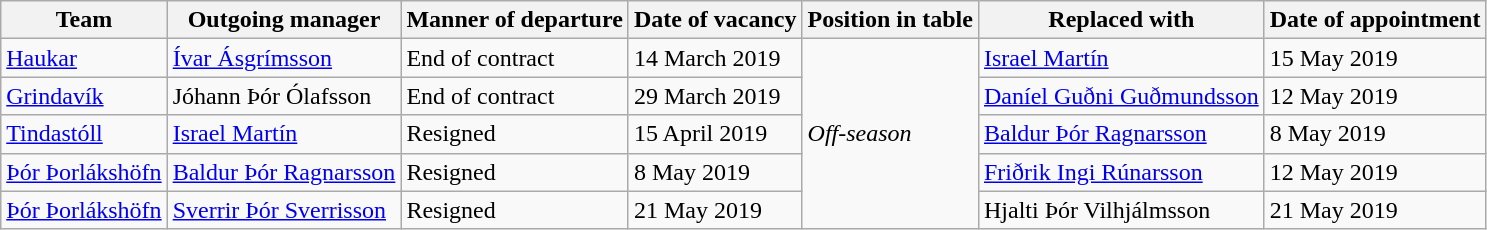<table class="wikitable sortable">
<tr>
<th>Team</th>
<th>Outgoing manager</th>
<th>Manner of departure</th>
<th>Date of vacancy</th>
<th>Position in table</th>
<th>Replaced with</th>
<th>Date of appointment</th>
</tr>
<tr>
<td><a href='#'>Haukar</a></td>
<td> <a href='#'>Ívar Ásgrímsson</a></td>
<td>End of contract</td>
<td>14 March 2019</td>
<td rowspan=5><em>Off-season</em></td>
<td> <a href='#'>Israel Martín</a></td>
<td>15 May 2019</td>
</tr>
<tr>
<td><a href='#'>Grindavík</a></td>
<td> Jóhann Þór Ólafsson</td>
<td>End of contract</td>
<td>29 March 2019</td>
<td> <a href='#'>Daníel Guðni Guðmundsson</a></td>
<td>12 May 2019</td>
</tr>
<tr>
<td><a href='#'>Tindastóll</a></td>
<td> <a href='#'>Israel Martín</a></td>
<td>Resigned</td>
<td>15 April 2019</td>
<td> <a href='#'>Baldur Þór Ragnarsson</a></td>
<td>8 May 2019</td>
</tr>
<tr>
<td><a href='#'>Þór Þorlákshöfn</a></td>
<td> <a href='#'>Baldur Þór Ragnarsson</a></td>
<td>Resigned</td>
<td>8 May 2019</td>
<td> <a href='#'>Friðrik Ingi Rúnarsson</a></td>
<td>12 May 2019</td>
</tr>
<tr>
<td><a href='#'>Þór Þorlákshöfn</a></td>
<td> <a href='#'>Sverrir Þór Sverrisson</a></td>
<td>Resigned</td>
<td>21 May 2019</td>
<td> Hjalti Þór Vilhjálmsson</td>
<td>21 May 2019</td>
</tr>
</table>
